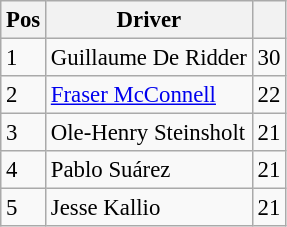<table class="wikitable" style="font-size: 95%;">
<tr>
<th>Pos</th>
<th>Driver</th>
<th></th>
</tr>
<tr>
<td>1</td>
<td> Guillaume De Ridder</td>
<td align="right">30</td>
</tr>
<tr>
<td>2</td>
<td> <a href='#'>Fraser McConnell</a></td>
<td align="right">22</td>
</tr>
<tr>
<td>3</td>
<td> Ole-Henry Steinsholt</td>
<td align="right">21</td>
</tr>
<tr>
<td>4</td>
<td> Pablo Suárez</td>
<td align="right">21</td>
</tr>
<tr>
<td>5</td>
<td> Jesse Kallio</td>
<td align="right">21</td>
</tr>
</table>
